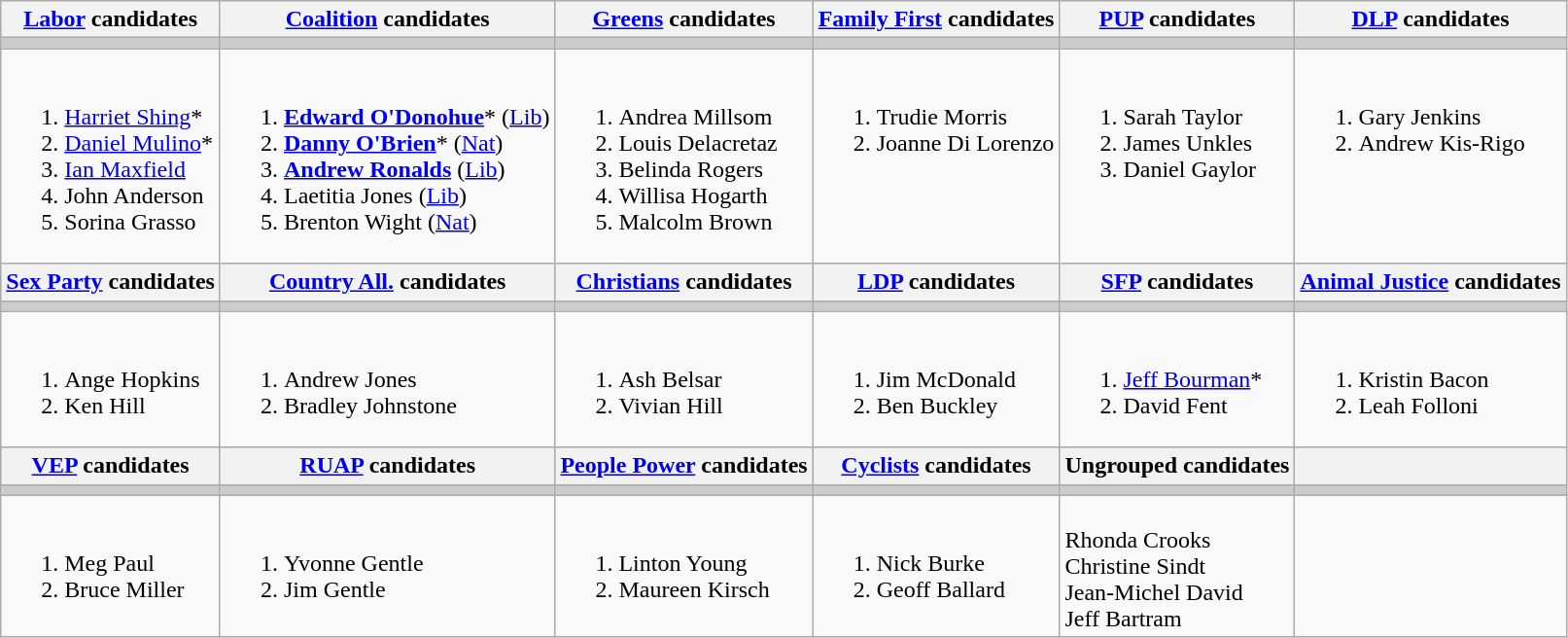<table class="wikitable">
<tr>
<th><a href='#'>Labor</a> candidates</th>
<th><a href='#'>Coalition</a> candidates</th>
<th><a href='#'>Greens</a> candidates</th>
<th><a href='#'>Family First</a> candidates</th>
<th><a href='#'>PUP</a> candidates</th>
<th><a href='#'>DLP</a> candidates</th>
</tr>
<tr bgcolor="#cccccc">
<td></td>
<td></td>
<td></td>
<td></td>
<td></td>
<td></td>
</tr>
<tr>
<td><br><ol><li><a href='#'>Harriet Shing</a>*</li><li><a href='#'>Daniel Mulino</a>*</li><li><a href='#'>Ian Maxfield</a></li><li>John Anderson</li><li>Sorina Grasso</li></ol></td>
<td><br><ol><li><strong><a href='#'>Edward O'Donohue</a></strong>* (<a href='#'>Lib</a>)</li><li><strong><a href='#'>Danny O'Brien</a></strong>* (<a href='#'>Nat</a>)</li><li><strong><a href='#'>Andrew Ronalds</a></strong> (<a href='#'>Lib</a>)</li><li>Laetitia Jones (<a href='#'>Lib</a>)</li><li>Brenton Wight (<a href='#'>Nat</a>)</li></ol></td>
<td valign=top><br><ol><li>Andrea Millsom</li><li>Louis Delacretaz</li><li>Belinda Rogers</li><li>Willisa Hogarth</li><li>Malcolm Brown</li></ol></td>
<td valign=top><br><ol><li>Trudie Morris</li><li>Joanne Di Lorenzo</li></ol></td>
<td valign=top><br><ol><li>Sarah Taylor</li><li>James Unkles</li><li>Daniel Gaylor</li></ol></td>
<td valign=top><br><ol><li>Gary Jenkins</li><li>Andrew Kis-Rigo</li></ol></td>
</tr>
<tr bgcolor="#cccccc">
<th><a href='#'>Sex Party</a> candidates</th>
<th><a href='#'>Country All.</a> candidates</th>
<th><a href='#'>Christians</a> candidates</th>
<th><a href='#'>LDP</a> candidates</th>
<th><a href='#'>SFP</a> candidates</th>
<th><a href='#'>Animal Justice</a> candidates</th>
</tr>
<tr bgcolor="#cccccc">
<td></td>
<td></td>
<td></td>
<td></td>
<td></td>
<td></td>
</tr>
<tr>
<td valign=top><br><ol><li>Ange Hopkins</li><li>Ken Hill</li></ol></td>
<td valign=top><br><ol><li>Andrew Jones</li><li>Bradley Johnstone</li></ol></td>
<td valign=top><br><ol><li>Ash Belsar</li><li>Vivian Hill</li></ol></td>
<td valign=top><br><ol><li>Jim McDonald</li><li>Ben Buckley</li></ol></td>
<td><br><ol><li><a href='#'>Jeff Bourman</a>*</li><li>David Fent</li></ol></td>
<td valign=top><br><ol><li>Kristin Bacon</li><li>Leah Folloni</li></ol></td>
</tr>
<tr bgcolor="#cccccc">
<th><a href='#'>VEP</a> candidates</th>
<th><a href='#'>RUAP</a> candidates</th>
<th><a href='#'>People Power</a> candidates</th>
<th><a href='#'>Cyclists</a> candidates</th>
<th>Ungrouped candidates</th>
<th></th>
</tr>
<tr bgcolor="#cccccc">
<td></td>
<td></td>
<td></td>
<td></td>
<td></td>
<td></td>
</tr>
<tr>
<td valign=top><br><ol><li>Meg Paul</li><li>Bruce Miller</li></ol></td>
<td valign=top><br><ol><li>Yvonne Gentle</li><li>Jim Gentle</li></ol></td>
<td valign=top><br><ol><li>Linton Young</li><li>Maureen Kirsch</li></ol></td>
<td valign=top><br><ol><li>Nick Burke</li><li>Geoff Ballard</li></ol></td>
<td valign=top><br>Rhonda Crooks <br> 
Christine Sindt <br>
Jean-Michel David <br> 
Jeff Bartram</td>
<td valign=top></td>
</tr>
</table>
